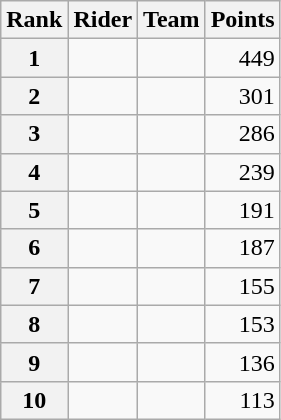<table class="wikitable">
<tr>
<th scope="col">Rank</th>
<th scope="col">Rider</th>
<th scope="col">Team</th>
<th scope="col">Points</th>
</tr>
<tr>
<th scope="row">1</th>
<td> </td>
<td></td>
<td style="text-align:right;">449</td>
</tr>
<tr>
<th scope="row">2</th>
<td></td>
<td></td>
<td style="text-align:right;">301</td>
</tr>
<tr>
<th scope="row">3</th>
<td></td>
<td></td>
<td style="text-align:right;">286</td>
</tr>
<tr>
<th scope="row">4</th>
<td> </td>
<td></td>
<td style="text-align:right;">239</td>
</tr>
<tr>
<th scope="row">5</th>
<td></td>
<td></td>
<td style="text-align:right;">191</td>
</tr>
<tr>
<th scope="row">6</th>
<td></td>
<td></td>
<td style="text-align:right;">187</td>
</tr>
<tr>
<th scope="row">7</th>
<td></td>
<td></td>
<td style="text-align:right;">155</td>
</tr>
<tr>
<th scope="row">8</th>
<td></td>
<td></td>
<td style="text-align:right;">153</td>
</tr>
<tr>
<th scope="row">9</th>
<td></td>
<td></td>
<td style="text-align:right;">136</td>
</tr>
<tr>
<th scope="row">10</th>
<td></td>
<td></td>
<td style="text-align:right;">113</td>
</tr>
</table>
